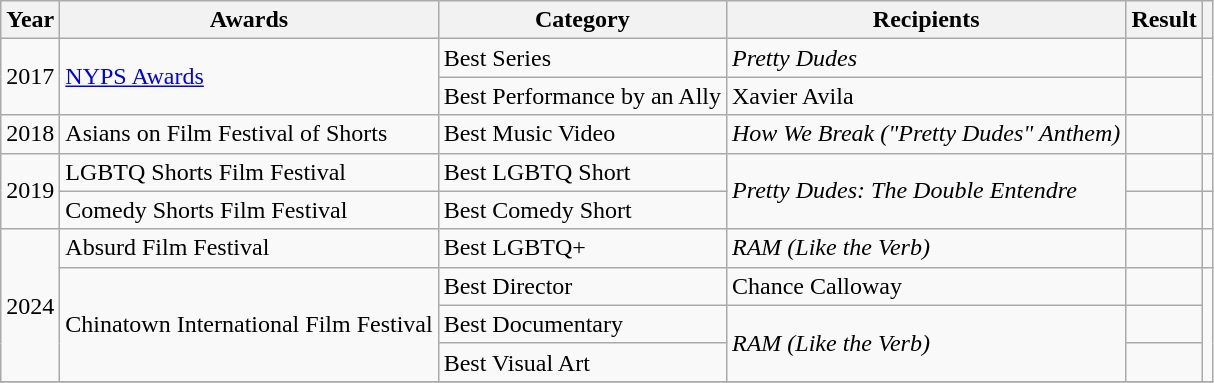<table class="wikitable plainrowheaders sortable">
<tr style="vertical-align:bottom;">
<th scope="col">Year</th>
<th scope="col">Awards</th>
<th scope="col">Category</th>
<th scope="col">Recipients</th>
<th scope="col">Result</th>
<th scope="col" class="unsortable"></th>
</tr>
<tr>
<td rowspan="2" align="center">2017</td>
<td rowspan="2"><a href='#'>NYPS Awards</a></td>
<td>Best Series</td>
<td><em>Pretty Dudes</em></td>
<td></td>
<td rowspan="2" align="center"></td>
</tr>
<tr>
<td>Best Performance by an Ally</td>
<td>Xavier Avila</td>
<td></td>
</tr>
<tr>
<td align="center">2018</td>
<td>Asians on Film Festival of Shorts</td>
<td>Best Music Video</td>
<td><em>How We Break ("Pretty Dudes" Anthem)</em></td>
<td></td>
<td align="center"></td>
</tr>
<tr>
<td rowspan="2" align="center">2019</td>
<td>LGBTQ Shorts Film Festival</td>
<td>Best LGBTQ Short</td>
<td rowspan="2"><em>Pretty Dudes: The Double Entendre</em></td>
<td></td>
<td align="center"></td>
</tr>
<tr>
<td>Comedy Shorts Film Festival</td>
<td>Best Comedy Short</td>
<td></td>
<td align="center"></td>
</tr>
<tr>
<td rowspan="4" align="center">2024</td>
<td rowspan="1">Absurd Film Festival</td>
<td>Best LGBTQ+</td>
<td><em>RAM (Like the Verb)</em></td>
<td></td>
<td align="center"></td>
</tr>
<tr>
<td rowspan="3">Chinatown International Film Festival</td>
<td>Best Director</td>
<td>Chance Calloway</td>
<td></td>
<td rowspan="3" align="center"></td>
</tr>
<tr>
<td>Best Documentary</td>
<td rowspan="2"><em>RAM (Like the Verb)</em></td>
<td></td>
</tr>
<tr>
<td>Best Visual Art</td>
<td></td>
</tr>
<tr>
</tr>
</table>
